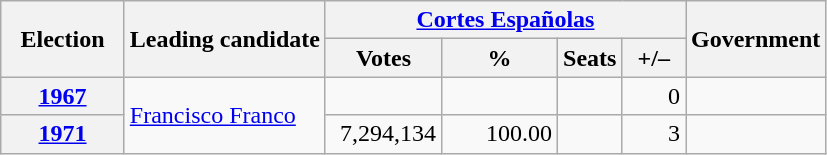<table class="wikitable" style="text-align:right;">
<tr>
<th rowspan="2" style="width:75px;">Election</th>
<th rowspan="2">Leading candidate</th>
<th colspan="4"><a href='#'>Cortes Españolas</a></th>
<th rowspan="2">Government</th>
</tr>
<tr>
<th style="width:70px;">Votes</th>
<th style="width:70px;">%</th>
<th>Seats</th>
<th style="width:35px;">+/–</th>
</tr>
<tr>
<th><a href='#'>1967</a></th>
<td rowspan="2" style="text-align:left;"><a href='#'>Francisco Franco</a></td>
<td></td>
<td></td>
<td></td>
<td> 0</td>
<td></td>
</tr>
<tr>
<th><a href='#'>1971</a></th>
<td>7,294,134</td>
<td>100.00</td>
<td></td>
<td> 3</td>
<td></td>
</tr>
</table>
